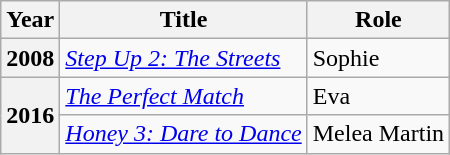<table class="wikitable plainrowheaders sortable">
<tr>
<th scope="col">Year</th>
<th scope="col">Title</th>
<th scope="col">Role</th>
</tr>
<tr>
<th scope="row">2008</th>
<td><em><a href='#'>Step Up 2: The Streets</a></em></td>
<td>Sophie</td>
</tr>
<tr>
<th rowspan="2" scope="row">2016</th>
<td><em><a href='#'>The Perfect Match</a></em></td>
<td>Eva</td>
</tr>
<tr>
<td><em><a href='#'>Honey 3: Dare to Dance</a></em></td>
<td>Melea Martin</td>
</tr>
</table>
